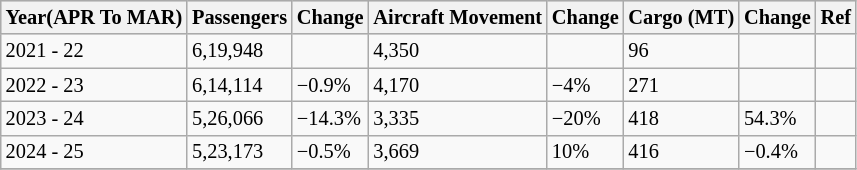<table class="wikitable sortable" style="font-size: 85%" width=align =>
<tr style="background:lightgrey;">
<th>Year(APR To MAR)</th>
<th>Passengers</th>
<th>Change</th>
<th>Aircraft Movement</th>
<th>Change</th>
<th>Cargo (MT)</th>
<th>Change</th>
<th>Ref</th>
</tr>
<tr>
<td>2021 - 22</td>
<td>6,19,948</td>
<td></td>
<td>4,350</td>
<td></td>
<td>96</td>
<td></td>
<td></td>
</tr>
<tr>
<td>2022 - 23</td>
<td>6,14,114</td>
<td>−0.9%</td>
<td>4,170</td>
<td>−4%</td>
<td>271</td>
<td></td>
<td></td>
</tr>
<tr>
<td>2023 - 24</td>
<td>5,26,066</td>
<td>−14.3%</td>
<td>3,335</td>
<td>−20%</td>
<td>418</td>
<td>54.3%</td>
<td></td>
</tr>
<tr>
<td>2024 - 25</td>
<td>5,23,173</td>
<td>−0.5%</td>
<td>3,669</td>
<td>10%</td>
<td>416</td>
<td>−0.4%</td>
<td></td>
</tr>
<tr>
</tr>
</table>
